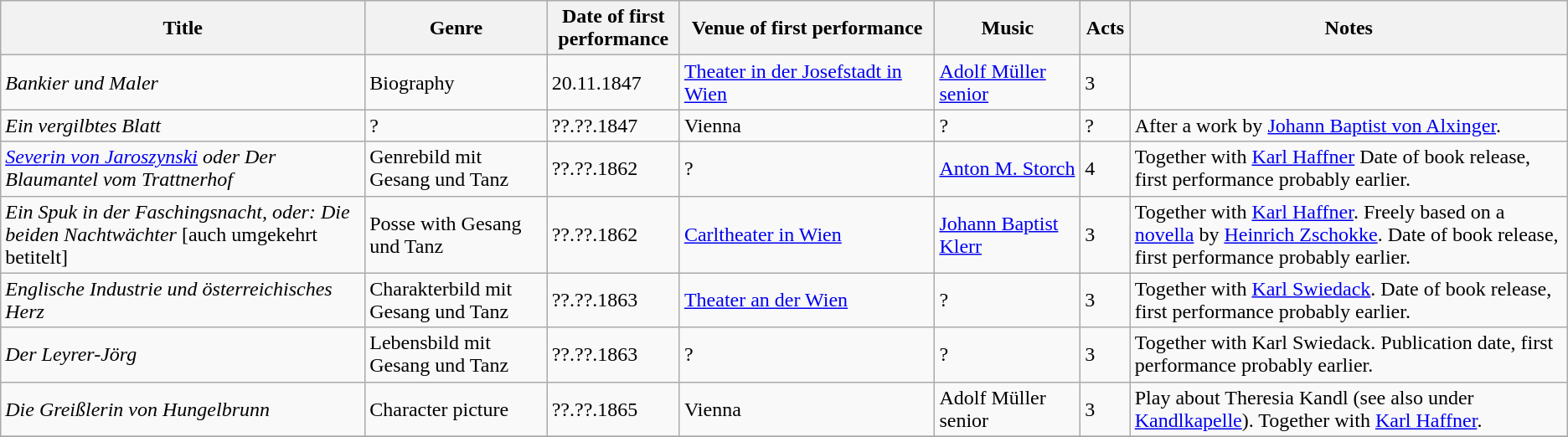<table class="wikitable sortable">
<tr class="hintergrundfarbe5">
<th style="width:20%">Title</th>
<th style="width:10%">Genre</th>
<th style="width:5%">Date of first performance</th>
<th style="width:14%">Venue of first performance</th>
<th style="width:8%">Music</th>
<th style="width:1%">Acts</th>
<th style="width:24%">Notes</th>
</tr>
<tr>
<td><em>Bankier und Maler</em></td>
<td>Biography</td>
<td>20.11.1847</td>
<td><a href='#'>Theater in der Josefstadt in Wien</a></td>
<td><a href='#'>Adolf Müller senior</a></td>
<td>3</td>
<td></td>
</tr>
<tr>
<td><em>Ein vergilbtes Blatt</em></td>
<td>?</td>
<td>??.??.1847</td>
<td>Vienna</td>
<td>?</td>
<td>?</td>
<td>After a work by <a href='#'>Johann Baptist von Alxinger</a>.</td>
</tr>
<tr>
<td><em><a href='#'>Severin von Jaroszynski</a> oder Der Blaumantel vom Trattnerhof</em></td>
<td>Genrebild mit Gesang und Tanz</td>
<td>??.??.1862</td>
<td>?</td>
<td><a href='#'>Anton M. Storch</a></td>
<td>4</td>
<td>Together with <a href='#'>Karl Haffner</a> Date of book release, first performance probably earlier.</td>
</tr>
<tr>
<td><em>Ein Spuk in der Faschingsnacht, oder: Die beiden Nachtwächter</em> [auch umgekehrt betitelt]</td>
<td>Posse with Gesang und Tanz</td>
<td>??.??.1862</td>
<td><a href='#'>Carltheater in Wien</a></td>
<td><a href='#'>Johann Baptist Klerr</a></td>
<td>3</td>
<td>Together with <a href='#'>Karl Haffner</a>. Freely based on a <a href='#'>novella</a> by <a href='#'>Heinrich Zschokke</a>. Date of book release, first performance probably earlier.</td>
</tr>
<tr>
<td><em>Englische Industrie und österreichisches Herz</em></td>
<td>Charakterbild mit Gesang und Tanz</td>
<td>??.??.1863</td>
<td><a href='#'>Theater an der Wien</a></td>
<td>?</td>
<td>3</td>
<td>Together with <a href='#'>Karl Swiedack</a>.  Date of book release, first performance probably earlier.</td>
</tr>
<tr>
<td><em>Der Leyrer-Jörg</em></td>
<td>Lebensbild mit Gesang und Tanz</td>
<td>??.??.1863</td>
<td>?</td>
<td>?</td>
<td>3</td>
<td>Together with Karl Swiedack. Publication date, first performance probably earlier.</td>
</tr>
<tr>
<td><em>Die Greißlerin von Hungelbrunn</em></td>
<td>Character picture</td>
<td>??.??.1865</td>
<td>Vienna</td>
<td>Adolf Müller senior</td>
<td>3</td>
<td>Play about Theresia Kandl (see also under <a href='#'>Kandlkapelle</a>). Together with <a href='#'>Karl Haffner</a>.</td>
</tr>
<tr>
</tr>
</table>
